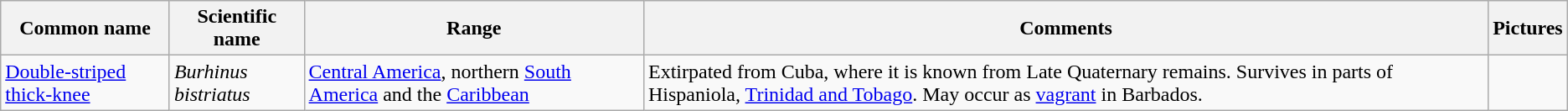<table class="wikitable sortable">
<tr>
<th>Common name</th>
<th>Scientific name</th>
<th>Range</th>
<th class="unsortable">Comments</th>
<th>Pictures</th>
</tr>
<tr>
<td><a href='#'>Double-striped thick-knee</a></td>
<td><em>Burhinus bistriatus</em></td>
<td><a href='#'>Central America</a>, northern <a href='#'>South America</a> and the <a href='#'>Caribbean</a></td>
<td>Extirpated from Cuba, where it is known from Late Quaternary remains. Survives in parts of Hispaniola, <a href='#'>Trinidad and Tobago</a>. May occur as <a href='#'>vagrant</a> in Barbados.</td>
<td></td>
</tr>
</table>
